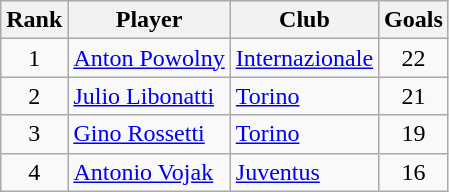<table class="wikitable" style="text-align:center">
<tr>
<th>Rank</th>
<th>Player</th>
<th>Club</th>
<th>Goals</th>
</tr>
<tr>
<td>1</td>
<td align="left"> <a href='#'>Anton Powolny</a></td>
<td align="left"><a href='#'>Internazionale</a></td>
<td>22</td>
</tr>
<tr>
<td>2</td>
<td align="left">  <a href='#'>Julio Libonatti</a></td>
<td align="left"><a href='#'>Torino</a></td>
<td>21</td>
</tr>
<tr>
<td>3</td>
<td align="left"> <a href='#'>Gino Rossetti</a></td>
<td align="left"><a href='#'>Torino</a></td>
<td>19</td>
</tr>
<tr>
<td>4</td>
<td align="left"> <a href='#'>Antonio Vojak</a></td>
<td align="left"><a href='#'>Juventus</a></td>
<td>16</td>
</tr>
</table>
